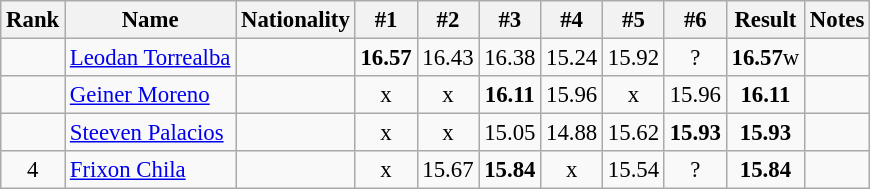<table class="wikitable sortable" style="text-align:center;font-size:95%">
<tr>
<th>Rank</th>
<th>Name</th>
<th>Nationality</th>
<th>#1</th>
<th>#2</th>
<th>#3</th>
<th>#4</th>
<th>#5</th>
<th>#6</th>
<th>Result</th>
<th>Notes</th>
</tr>
<tr>
<td></td>
<td align=left><a href='#'>Leodan Torrealba</a></td>
<td align=left></td>
<td><strong>16.57</strong></td>
<td>16.43</td>
<td>16.38</td>
<td>15.24</td>
<td>15.92</td>
<td>?</td>
<td><strong>16.57</strong>w</td>
<td></td>
</tr>
<tr>
<td></td>
<td align=left><a href='#'>Geiner Moreno</a></td>
<td align=left></td>
<td>x</td>
<td>x</td>
<td><strong>16.11</strong></td>
<td>15.96</td>
<td>x</td>
<td>15.96</td>
<td><strong>16.11</strong></td>
<td></td>
</tr>
<tr>
<td></td>
<td align=left><a href='#'>Steeven Palacios</a></td>
<td align=left></td>
<td>x</td>
<td>x</td>
<td>15.05</td>
<td>14.88</td>
<td>15.62</td>
<td><strong>15.93</strong></td>
<td><strong>15.93</strong></td>
<td></td>
</tr>
<tr>
<td>4</td>
<td align=left><a href='#'>Frixon Chila</a></td>
<td align=left></td>
<td>x</td>
<td>15.67</td>
<td><strong>15.84</strong></td>
<td>x</td>
<td>15.54</td>
<td>?</td>
<td><strong>15.84</strong></td>
<td></td>
</tr>
</table>
